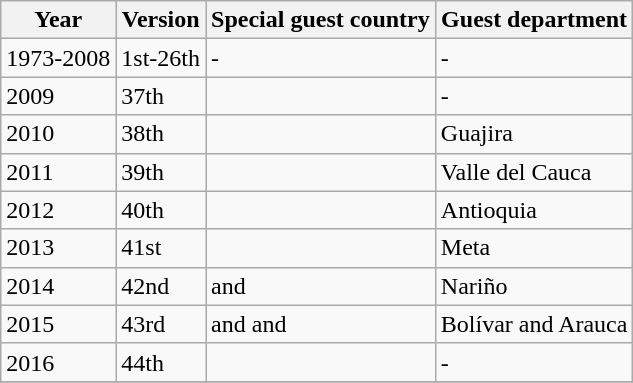<table class="wikitable">
<tr>
<th>Year</th>
<th>Version</th>
<th>Special guest country</th>
<th>Guest department</th>
</tr>
<tr>
<td>1973-2008</td>
<td>1st-26th</td>
<td>-</td>
<td>-</td>
</tr>
<tr>
<td>2009</td>
<td>37th</td>
<td></td>
<td>-</td>
</tr>
<tr>
<td>2010</td>
<td>38th</td>
<td></td>
<td>Guajira</td>
</tr>
<tr>
<td>2011</td>
<td>39th</td>
<td></td>
<td>Valle del Cauca</td>
</tr>
<tr>
<td>2012</td>
<td>40th</td>
<td></td>
<td>Antioquia</td>
</tr>
<tr>
<td>2013</td>
<td>41st</td>
<td></td>
<td>Meta</td>
</tr>
<tr>
<td>2014</td>
<td>42nd</td>
<td> and </td>
<td>Nariño</td>
</tr>
<tr>
<td>2015</td>
<td>43rd</td>
<td> and  and </td>
<td>Bolívar and Arauca</td>
</tr>
<tr>
<td>2016</td>
<td>44th</td>
<td></td>
<td>-</td>
</tr>
<tr>
</tr>
</table>
